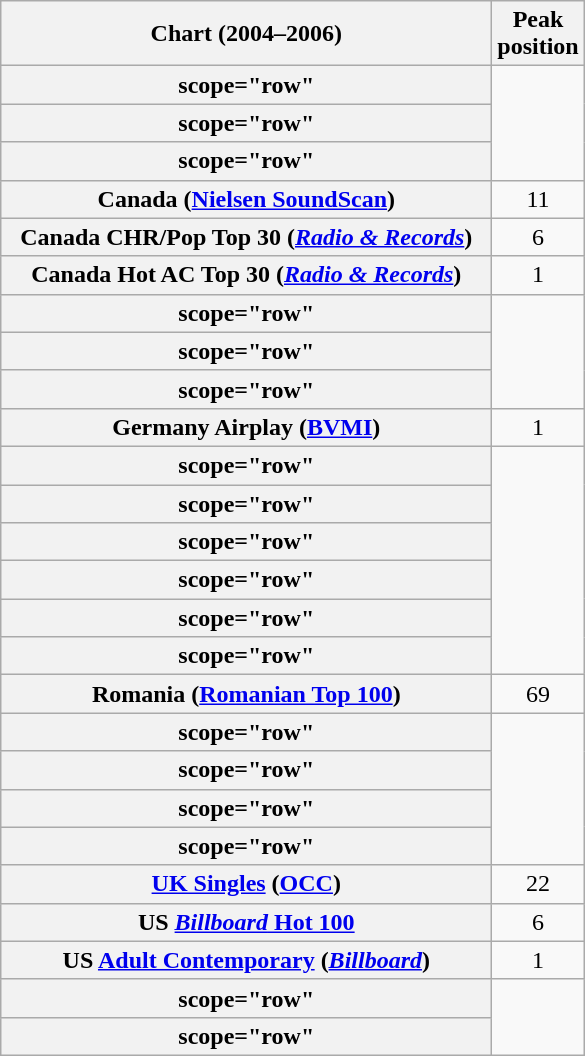<table class="wikitable plainrowheaders sortable" style="text-align:center">
<tr>
<th scope="col" style="width:20em;">Chart (2004–2006)</th>
<th scope="col">Peak<br>position</th>
</tr>
<tr>
<th>scope="row"</th>
</tr>
<tr>
<th>scope="row"</th>
</tr>
<tr>
<th>scope="row"</th>
</tr>
<tr>
<th scope="row">Canada (<a href='#'>Nielsen SoundScan</a>)</th>
<td align="center">11</td>
</tr>
<tr>
<th scope="row">Canada CHR/Pop Top 30 (<em><a href='#'>Radio & Records</a></em>)</th>
<td>6</td>
</tr>
<tr>
<th scope="row">Canada Hot AC Top 30 (<em><a href='#'>Radio & Records</a></em>)</th>
<td>1</td>
</tr>
<tr>
<th>scope="row"</th>
</tr>
<tr>
<th>scope="row"</th>
</tr>
<tr>
<th>scope="row"</th>
</tr>
<tr>
<th scope="row">Germany Airplay (<a href='#'>BVMI</a>)</th>
<td>1</td>
</tr>
<tr>
<th>scope="row"</th>
</tr>
<tr>
<th>scope="row"</th>
</tr>
<tr>
<th>scope="row"</th>
</tr>
<tr>
<th>scope="row"</th>
</tr>
<tr>
<th>scope="row"</th>
</tr>
<tr>
<th>scope="row"</th>
</tr>
<tr>
<th scope="row">Romania (<a href='#'>Romanian Top 100</a>)</th>
<td>69</td>
</tr>
<tr>
<th>scope="row"</th>
</tr>
<tr>
<th>scope="row"</th>
</tr>
<tr>
<th>scope="row"</th>
</tr>
<tr>
<th>scope="row"</th>
</tr>
<tr>
<th scope="row"><a href='#'>UK Singles</a> (<a href='#'>OCC</a>)</th>
<td style="text-align:center;">22</td>
</tr>
<tr>
<th scope="row">US <a href='#'><em>Billboard</em> Hot 100</a></th>
<td>6</td>
</tr>
<tr>
<th scope="row">US <a href='#'>Adult Contemporary</a> (<em><a href='#'>Billboard</a></em>)</th>
<td>1</td>
</tr>
<tr>
<th>scope="row"</th>
</tr>
<tr>
<th>scope="row"</th>
</tr>
</table>
